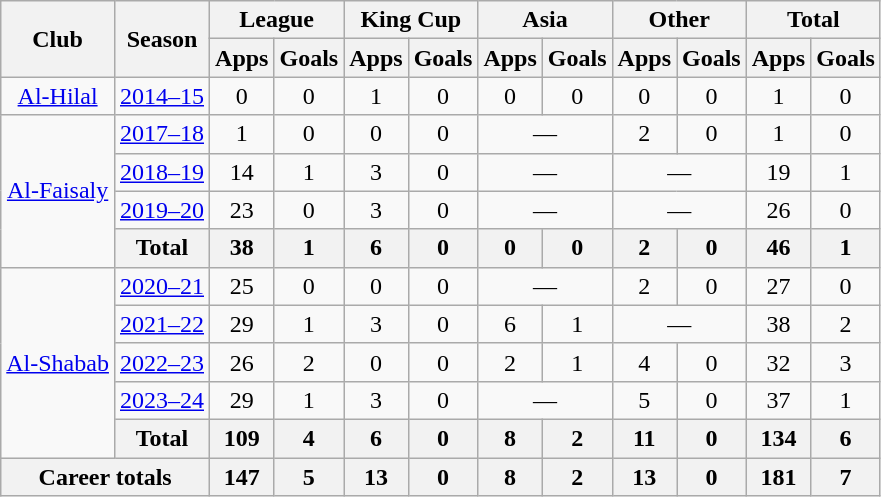<table class="wikitable" style="text-align: center">
<tr>
<th rowspan=2>Club</th>
<th rowspan=2>Season</th>
<th colspan=2>League</th>
<th colspan=2>King Cup</th>
<th colspan=2>Asia</th>
<th colspan=2>Other</th>
<th colspan=2>Total</th>
</tr>
<tr>
<th>Apps</th>
<th>Goals</th>
<th>Apps</th>
<th>Goals</th>
<th>Apps</th>
<th>Goals</th>
<th>Apps</th>
<th>Goals</th>
<th>Apps</th>
<th>Goals</th>
</tr>
<tr>
<td rowspan=1><a href='#'>Al-Hilal</a></td>
<td><a href='#'>2014–15</a></td>
<td>0</td>
<td>0</td>
<td>1</td>
<td>0</td>
<td>0</td>
<td>0</td>
<td>0</td>
<td>0</td>
<td>1</td>
<td>0</td>
</tr>
<tr>
<td rowspan=4><a href='#'>Al-Faisaly</a></td>
<td><a href='#'>2017–18</a></td>
<td>1</td>
<td>0</td>
<td>0</td>
<td>0</td>
<td colspan=2>—</td>
<td>2</td>
<td>0</td>
<td>1</td>
<td>0</td>
</tr>
<tr>
<td><a href='#'>2018–19</a></td>
<td>14</td>
<td>1</td>
<td>3</td>
<td>0</td>
<td colspan=2>—</td>
<td colspan=2>—</td>
<td>19</td>
<td>1</td>
</tr>
<tr>
<td><a href='#'>2019–20</a></td>
<td>23</td>
<td>0</td>
<td>3</td>
<td>0</td>
<td colspan=2>—</td>
<td colspan=2>—</td>
<td>26</td>
<td>0</td>
</tr>
<tr>
<th>Total</th>
<th>38</th>
<th>1</th>
<th>6</th>
<th>0</th>
<th>0</th>
<th>0</th>
<th>2</th>
<th>0</th>
<th>46</th>
<th>1</th>
</tr>
<tr>
<td rowspan=5><a href='#'>Al-Shabab</a></td>
<td><a href='#'>2020–21</a></td>
<td>25</td>
<td>0</td>
<td>0</td>
<td>0</td>
<td colspan=2>—</td>
<td>2</td>
<td>0</td>
<td>27</td>
<td>0</td>
</tr>
<tr>
<td><a href='#'>2021–22</a></td>
<td>29</td>
<td>1</td>
<td>3</td>
<td>0</td>
<td>6</td>
<td>1</td>
<td colspan=2>—</td>
<td>38</td>
<td>2</td>
</tr>
<tr>
<td><a href='#'>2022–23</a></td>
<td>26</td>
<td>2</td>
<td>0</td>
<td>0</td>
<td>2</td>
<td>1</td>
<td>4</td>
<td>0</td>
<td>32</td>
<td>3</td>
</tr>
<tr>
<td><a href='#'>2023–24</a></td>
<td>29</td>
<td>1</td>
<td>3</td>
<td>0</td>
<td colspan=2>—</td>
<td>5</td>
<td>0</td>
<td>37</td>
<td>1</td>
</tr>
<tr>
<th>Total</th>
<th>109</th>
<th>4</th>
<th>6</th>
<th>0</th>
<th>8</th>
<th>2</th>
<th>11</th>
<th>0</th>
<th>134</th>
<th>6</th>
</tr>
<tr>
<th colspan=2>Career totals</th>
<th>147</th>
<th>5</th>
<th>13</th>
<th>0</th>
<th>8</th>
<th>2</th>
<th>13</th>
<th>0</th>
<th>181</th>
<th>7</th>
</tr>
</table>
